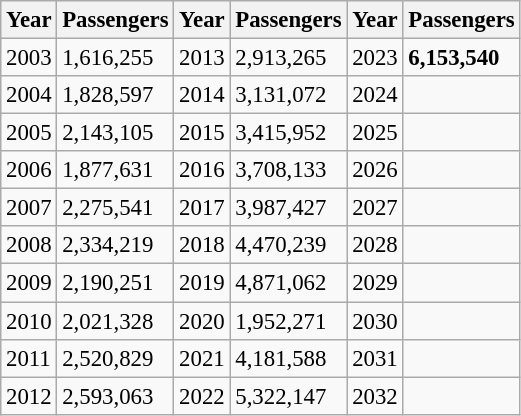<table class="wikitable" style="font-size: 95%;text-align:left">
<tr>
<th>Year</th>
<th>Passengers</th>
<th>Year</th>
<th>Passengers</th>
<th>Year</th>
<th>Passengers</th>
</tr>
<tr>
<td>2003</td>
<td>1,616,255</td>
<td>2013</td>
<td>2,913,265</td>
<td>2023</td>
<td><strong>6,153,540</strong></td>
</tr>
<tr>
<td>2004</td>
<td>1,828,597</td>
<td>2014</td>
<td>3,131,072</td>
<td>2024</td>
<td></td>
</tr>
<tr>
<td>2005</td>
<td>2,143,105</td>
<td>2015</td>
<td>3,415,952</td>
<td>2025</td>
<td></td>
</tr>
<tr>
<td>2006</td>
<td>1,877,631</td>
<td>2016</td>
<td>3,708,133</td>
<td>2026</td>
<td></td>
</tr>
<tr>
<td>2007</td>
<td>2,275,541</td>
<td>2017</td>
<td>3,987,427</td>
<td>2027</td>
<td></td>
</tr>
<tr>
<td>2008</td>
<td>2,334,219</td>
<td>2018</td>
<td>4,470,239</td>
<td>2028</td>
<td></td>
</tr>
<tr>
<td>2009</td>
<td>2,190,251</td>
<td>2019</td>
<td>4,871,062</td>
<td>2029</td>
<td></td>
</tr>
<tr>
<td>2010</td>
<td>2,021,328</td>
<td>2020</td>
<td>1,952,271</td>
<td>2030</td>
<td></td>
</tr>
<tr>
<td>2011</td>
<td>2,520,829</td>
<td>2021</td>
<td>4,181,588</td>
<td>2031</td>
<td></td>
</tr>
<tr>
<td>2012</td>
<td>2,593,063</td>
<td>2022</td>
<td>5,322,147</td>
<td>2032</td>
<td></td>
</tr>
</table>
